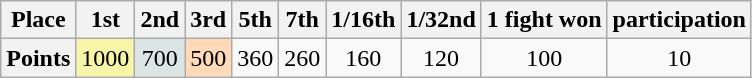<table class=wikitable style="text-align:center; font-size:100%;">
<tr>
<th>Place</th>
<th>1st</th>
<th>2nd</th>
<th>3rd</th>
<th>5th</th>
<th>7th</th>
<th>1/16th</th>
<th>1/32nd</th>
<th>1 fight won</th>
<th>participation</th>
</tr>
<tr>
<th>Points</th>
<td bgcolor=F7F6A8>1000</td>
<td bgcolor=DCE5E5>700</td>
<td bgcolor=FFDAB9>500</td>
<td>360</td>
<td>260</td>
<td>160</td>
<td>120</td>
<td>100</td>
<td>10</td>
</tr>
</table>
